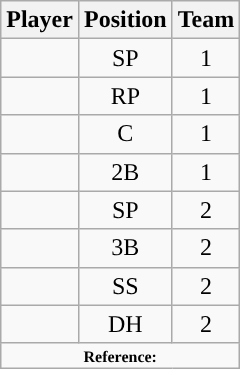<table class="wikitable sortable sortable" style="text-align: center">
<tr align=center>
<th>Player</th>
<th>Position</th>
<th>Team</th>
</tr>
<tr>
<td></td>
<td>SP</td>
<td>1</td>
</tr>
<tr>
<td></td>
<td>RP</td>
<td>1</td>
</tr>
<tr>
<td></td>
<td>C</td>
<td>1</td>
</tr>
<tr>
<td></td>
<td>2B</td>
<td>1</td>
</tr>
<tr>
<td></td>
<td>SP</td>
<td>2</td>
</tr>
<tr>
<td></td>
<td>3B</td>
<td>2</td>
</tr>
<tr>
<td></td>
<td>SS</td>
<td>2</td>
</tr>
<tr>
<td></td>
<td>DH</td>
<td>2</td>
</tr>
<tr class="sortbottom">
<td colspan="4"  style="font-size:8pt; text-align:center;"><strong>Reference:</strong> </td>
</tr>
</table>
